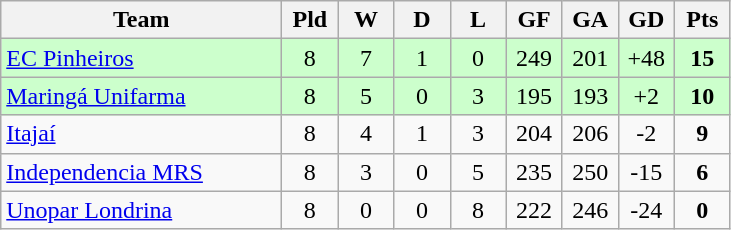<table class="wikitable" style="text-align: center;">
<tr>
<th width="180">Team</th>
<th width="30">Pld</th>
<th width="30">W</th>
<th width="30">D</th>
<th width="30">L</th>
<th width="30">GF</th>
<th width="30">GA</th>
<th width="30">GD</th>
<th width="30">Pts</th>
</tr>
<tr bgcolor=#CCFFCC>
<td align="left"> <a href='#'>EC Pinheiros</a></td>
<td>8</td>
<td>7</td>
<td>1</td>
<td>0</td>
<td>249</td>
<td>201</td>
<td>+48</td>
<td><strong>15</strong></td>
</tr>
<tr bgcolor=#CCFFCC>
<td align="left"> <a href='#'>Maringá Unifarma</a></td>
<td>8</td>
<td>5</td>
<td>0</td>
<td>3</td>
<td>195</td>
<td>193</td>
<td>+2</td>
<td><strong>10</strong></td>
</tr>
<tr>
<td align="left"> <a href='#'>Itajaí</a></td>
<td>8</td>
<td>4</td>
<td>1</td>
<td>3</td>
<td>204</td>
<td>206</td>
<td>-2</td>
<td><strong>9</strong></td>
</tr>
<tr>
<td align="left"> <a href='#'>Independencia MRS</a></td>
<td>8</td>
<td>3</td>
<td>0</td>
<td>5</td>
<td>235</td>
<td>250</td>
<td>-15</td>
<td><strong>6</strong></td>
</tr>
<tr>
<td align="left"> <a href='#'>Unopar Londrina</a></td>
<td>8</td>
<td>0</td>
<td>0</td>
<td>8</td>
<td>222</td>
<td>246</td>
<td>-24</td>
<td><strong>0</strong></td>
</tr>
</table>
